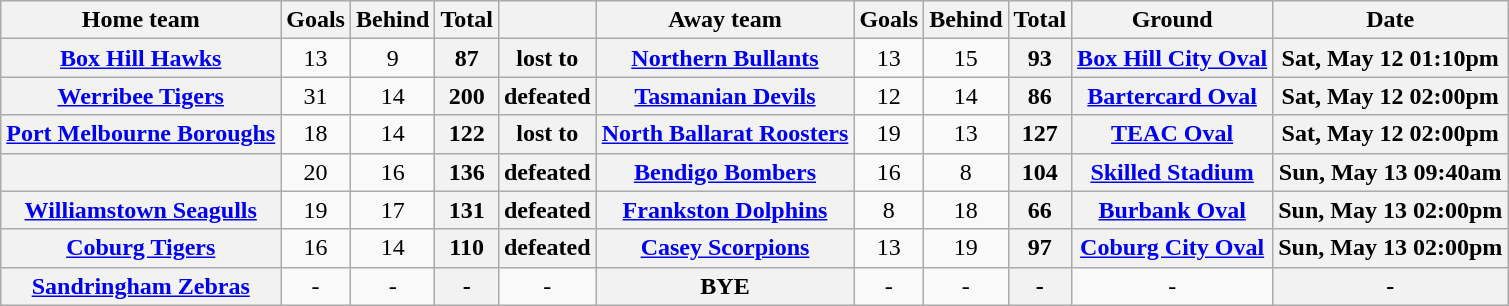<table class="wikitable">
<tr>
<th align=center>Home team</th>
<th align=center>Goals</th>
<th align=center>Behind</th>
<th align=center>Total</th>
<th align=center></th>
<th align=center>Away team</th>
<th align=center>Goals</th>
<th align=center>Behind</th>
<th align=center>Total</th>
<th align=center>Ground</th>
<th align=center>Date</th>
</tr>
<tr>
<th align=center><a href='#'>Box Hill Hawks</a></th>
<td align=center>13</td>
<td align=center>9</td>
<th align=center>87</th>
<th align=center>lost to</th>
<th align=center><a href='#'>Northern Bullants</a></th>
<td align=center>13</td>
<td align=center>15</td>
<th align=center>93</th>
<th align=center><a href='#'>Box Hill City Oval</a></th>
<th align=center>Sat, May 12 01:10pm</th>
</tr>
<tr>
<th align=center><a href='#'>Werribee Tigers</a></th>
<td align=center>31</td>
<td align=center>14</td>
<th align=center>200</th>
<th align=center>defeated</th>
<th align=center><a href='#'>Tasmanian Devils</a></th>
<td align=center>12</td>
<td align=center>14</td>
<th align=center>86</th>
<th align=center><a href='#'>Bartercard Oval</a></th>
<th align=center>Sat, May 12 02:00pm</th>
</tr>
<tr>
<th align=center><a href='#'>Port Melbourne Boroughs</a></th>
<td align=center>18</td>
<td align=center>14</td>
<th align=center>122</th>
<th align=center>lost to</th>
<th align=center><a href='#'>North Ballarat Roosters</a></th>
<td align=center>19</td>
<td align=center>13</td>
<th align=center>127</th>
<th align=center><a href='#'>TEAC Oval</a></th>
<th align=center>Sat, May 12 02:00pm</th>
</tr>
<tr>
<th align=center></th>
<td align=center>20</td>
<td align=center>16</td>
<th align=center>136</th>
<th align=center>defeated</th>
<th align=center><a href='#'>Bendigo Bombers</a></th>
<td align=center>16</td>
<td align=center>8</td>
<th align=center>104</th>
<th align=center><a href='#'>Skilled Stadium</a></th>
<th align=center>Sun, May 13 09:40am</th>
</tr>
<tr>
<th align=center><a href='#'>Williamstown Seagulls</a></th>
<td align=center>19</td>
<td align=center>17</td>
<th align=center>131</th>
<th align=center>defeated</th>
<th align=center><a href='#'>Frankston Dolphins</a></th>
<td align=center>8</td>
<td align=center>18</td>
<th align=center>66</th>
<th align=center><a href='#'>Burbank Oval</a></th>
<th align=center>Sun, May 13 02:00pm</th>
</tr>
<tr>
<th align=center><a href='#'>Coburg Tigers</a></th>
<td align=center>16</td>
<td align=center>14</td>
<th align=center>110</th>
<th align=center>defeated</th>
<th align=center><a href='#'>Casey Scorpions</a></th>
<td align=center>13</td>
<td align=center>19</td>
<th align=center>97</th>
<th align=center><a href='#'>Coburg City Oval</a></th>
<th align=center>Sun, May 13 02:00pm</th>
</tr>
<tr>
<th align=center><a href='#'>Sandringham Zebras</a></th>
<td align=center>-</td>
<td align=center>-</td>
<th align=center>-</th>
<td align=center>-</td>
<th align=center>BYE</th>
<td align=center>-</td>
<td align=center>-</td>
<th align=center>-</th>
<td align=center>-</td>
<th align=center>-</th>
</tr>
</table>
